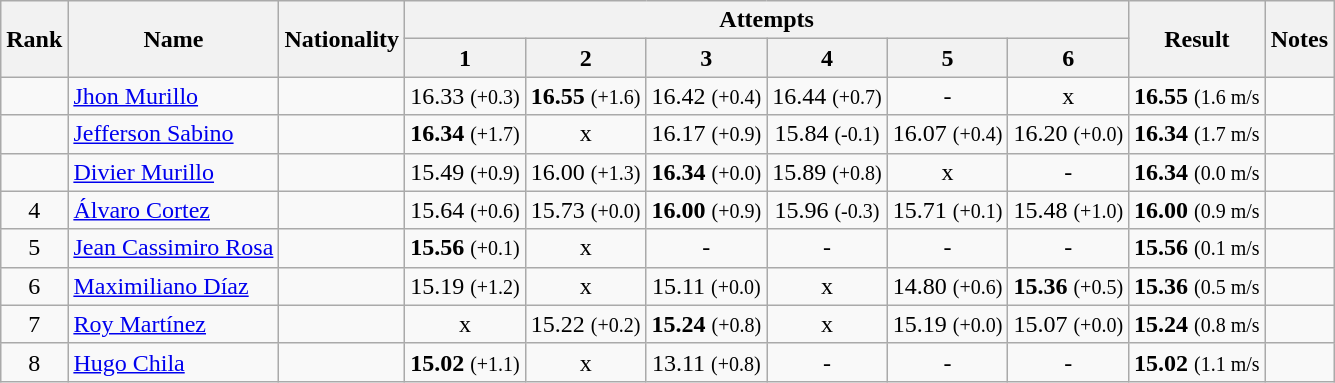<table class="wikitable sortable" style="text-align:center">
<tr>
<th rowspan=2>Rank</th>
<th rowspan=2>Name</th>
<th rowspan=2>Nationality</th>
<th colspan=6>Attempts</th>
<th rowspan=2>Result</th>
<th rowspan=2>Notes</th>
</tr>
<tr>
<th>1</th>
<th>2</th>
<th>3</th>
<th>4</th>
<th>5</th>
<th>6</th>
</tr>
<tr>
<td align=center></td>
<td align=left><a href='#'>Jhon Murillo</a></td>
<td align=left></td>
<td>16.33 <small>(+0.3)</small></td>
<td><strong>16.55</strong> <small>(+1.6)</small></td>
<td>16.42 <small>(+0.4)</small></td>
<td>16.44 <small>(+0.7)</small></td>
<td>-</td>
<td>x</td>
<td><strong>16.55</strong> <small>(1.6 m/s</small></td>
<td></td>
</tr>
<tr>
<td align=center></td>
<td align=left><a href='#'>Jefferson Sabino</a></td>
<td align=left></td>
<td><strong>16.34</strong> <small>(+1.7)</small></td>
<td>x</td>
<td>16.17 <small>(+0.9)</small></td>
<td>15.84 <small>(-0.1)</small></td>
<td>16.07 <small>(+0.4)</small></td>
<td>16.20 <small>(+0.0)</small></td>
<td><strong>16.34</strong> <small>(1.7 m/s</small></td>
<td></td>
</tr>
<tr>
<td align=center></td>
<td align=left><a href='#'>Divier Murillo</a></td>
<td align=left></td>
<td>15.49 <small>(+0.9)</small></td>
<td>16.00 <small>(+1.3)</small></td>
<td><strong>16.34</strong> <small>(+0.0)</small></td>
<td>15.89 <small>(+0.8)</small></td>
<td>x</td>
<td>-</td>
<td><strong>16.34</strong> <small>(0.0 m/s</small></td>
<td></td>
</tr>
<tr>
<td align=center>4</td>
<td align=left><a href='#'>Álvaro Cortez</a></td>
<td align=left></td>
<td>15.64 <small>(+0.6)</small></td>
<td>15.73 <small>(+0.0)</small></td>
<td><strong>16.00</strong> <small>(+0.9)</small></td>
<td>15.96 <small>(-0.3)</small></td>
<td>15.71 <small>(+0.1)</small></td>
<td>15.48 <small>(+1.0)</small></td>
<td><strong>16.00</strong> <small>(0.9 m/s</small></td>
<td></td>
</tr>
<tr>
<td align=center>5</td>
<td align=left><a href='#'>Jean Cassimiro Rosa</a></td>
<td align=left></td>
<td><strong>15.56</strong> <small>(+0.1)</small></td>
<td>x</td>
<td>-</td>
<td>-</td>
<td>-</td>
<td>-</td>
<td><strong>15.56</strong> <small>(0.1 m/s</small></td>
<td></td>
</tr>
<tr>
<td align=center>6</td>
<td align=left><a href='#'>Maximiliano Díaz</a></td>
<td align=left></td>
<td>15.19 <small>(+1.2)</small></td>
<td>x</td>
<td>15.11 <small>(+0.0)</small></td>
<td>x</td>
<td>14.80 <small>(+0.6)</small></td>
<td><strong>15.36</strong> <small>(+0.5)</small></td>
<td><strong>15.36</strong> <small>(0.5 m/s</small></td>
<td></td>
</tr>
<tr>
<td align=center>7</td>
<td align=left><a href='#'>Roy Martínez</a></td>
<td align=left></td>
<td>x</td>
<td>15.22 <small>(+0.2)</small></td>
<td><strong>15.24</strong> <small>(+0.8)</small></td>
<td>x</td>
<td>15.19 <small>(+0.0)</small></td>
<td>15.07 <small>(+0.0)</small></td>
<td><strong>15.24</strong> <small>(0.8 m/s</small></td>
<td></td>
</tr>
<tr>
<td align=center>8</td>
<td align=left><a href='#'>Hugo Chila</a></td>
<td align=left></td>
<td><strong>15.02</strong> <small>(+1.1)</small></td>
<td>x</td>
<td>13.11 <small>(+0.8)</small></td>
<td>-</td>
<td>-</td>
<td>-</td>
<td><strong>15.02</strong> <small>(1.1 m/s</small></td>
<td></td>
</tr>
</table>
